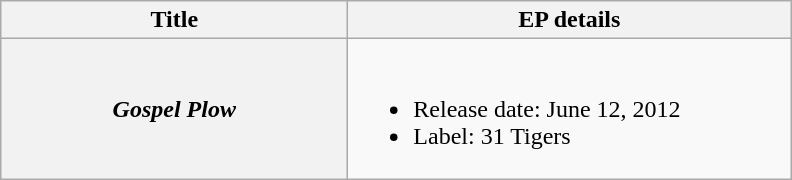<table class="wikitable plainrowheaders">
<tr>
<th style="width:14em;">Title</th>
<th style="width:18em;">EP details</th>
</tr>
<tr>
<th scope="row"><em>Gospel Plow</em></th>
<td><br><ul><li>Release date: June 12, 2012</li><li>Label: 31 Tigers</li></ul></td>
</tr>
</table>
